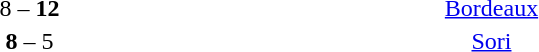<table style="text-align:center">
<tr>
<th width=200></th>
<th width=100></th>
<th width=200></th>
<th width=100></th>
</tr>
<tr>
<td align=right></td>
<td>8 – <strong>12</strong></td>
<td align=left><strong></strong></td>
<td><a href='#'>Bordeaux</a></td>
</tr>
<tr>
<td align=right><strong></strong></td>
<td><strong>8</strong> – 5</td>
<td align=left></td>
<td><a href='#'>Sori</a></td>
</tr>
</table>
